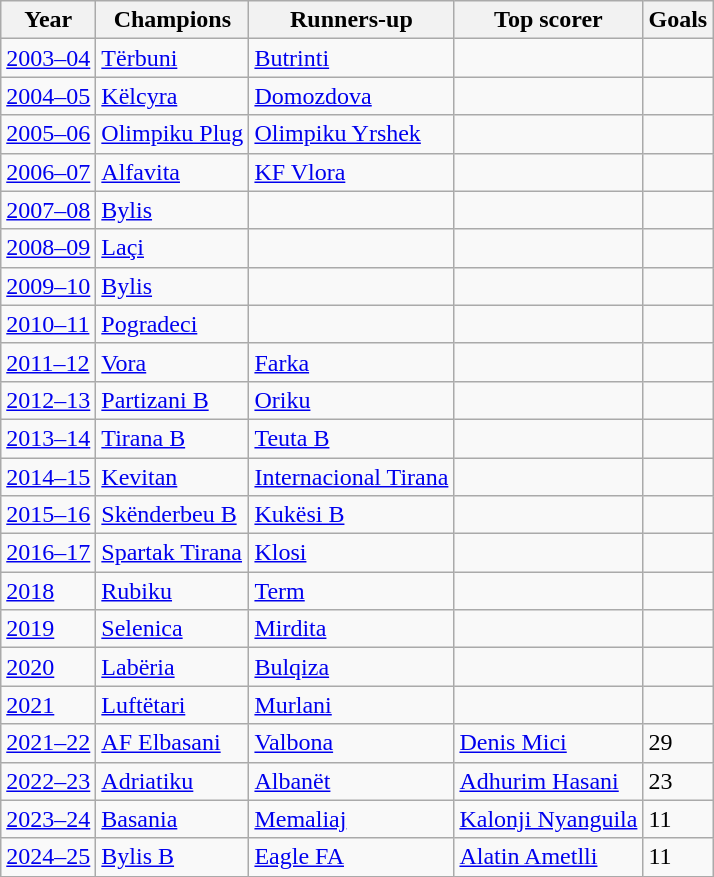<table class="wikitable sortable">
<tr>
<th>Year</th>
<th>Champions</th>
<th>Runners-up</th>
<th>Top scorer</th>
<th>Goals</th>
</tr>
<tr>
<td><a href='#'>2003–04</a></td>
<td><a href='#'>Tërbuni</a></td>
<td><a href='#'>Butrinti</a></td>
<td></td>
<td></td>
</tr>
<tr>
<td><a href='#'>2004–05</a></td>
<td><a href='#'>Këlcyra</a></td>
<td><a href='#'>Domozdova</a></td>
<td></td>
<td></td>
</tr>
<tr>
<td><a href='#'>2005–06</a></td>
<td><a href='#'>Olimpiku Plug</a></td>
<td><a href='#'>Olimpiku Yrshek</a></td>
<td></td>
<td></td>
</tr>
<tr>
<td><a href='#'>2006–07</a></td>
<td><a href='#'>Alfavita</a></td>
<td><a href='#'>KF Vlora</a></td>
<td></td>
<td></td>
</tr>
<tr>
<td><a href='#'>2007–08</a></td>
<td><a href='#'>Bylis</a></td>
<td></td>
<td></td>
<td></td>
</tr>
<tr>
<td><a href='#'>2008–09</a></td>
<td><a href='#'>Laçi</a></td>
<td></td>
<td></td>
<td></td>
</tr>
<tr>
<td><a href='#'>2009–10</a></td>
<td><a href='#'>Bylis</a></td>
<td></td>
<td></td>
<td></td>
</tr>
<tr>
<td><a href='#'>2010–11</a></td>
<td><a href='#'>Pogradeci</a></td>
<td></td>
<td></td>
<td></td>
</tr>
<tr>
<td><a href='#'>2011–12</a></td>
<td><a href='#'>Vora</a></td>
<td><a href='#'>Farka</a></td>
<td></td>
<td></td>
</tr>
<tr>
<td><a href='#'>2012–13</a></td>
<td><a href='#'>Partizani B</a></td>
<td><a href='#'>Oriku</a></td>
<td></td>
<td></td>
</tr>
<tr>
<td><a href='#'>2013–14</a></td>
<td><a href='#'>Tirana B</a></td>
<td><a href='#'>Teuta B</a></td>
<td></td>
<td></td>
</tr>
<tr>
<td><a href='#'>2014–15</a></td>
<td><a href='#'>Kevitan</a></td>
<td><a href='#'>Internacional Tirana</a></td>
<td></td>
<td></td>
</tr>
<tr>
<td><a href='#'>2015–16</a></td>
<td><a href='#'>Skënderbeu B</a></td>
<td><a href='#'>Kukësi B</a></td>
<td></td>
<td></td>
</tr>
<tr>
<td><a href='#'>2016–17</a></td>
<td><a href='#'>Spartak Tirana</a></td>
<td><a href='#'>Klosi</a></td>
<td></td>
<td></td>
</tr>
<tr>
<td><a href='#'>2018</a></td>
<td><a href='#'>Rubiku</a></td>
<td><a href='#'>Term</a></td>
<td></td>
<td></td>
</tr>
<tr>
<td><a href='#'>2019</a></td>
<td><a href='#'>Selenica</a></td>
<td><a href='#'>Mirdita</a></td>
<td></td>
<td></td>
</tr>
<tr>
<td><a href='#'>2020</a></td>
<td><a href='#'>Labëria</a></td>
<td><a href='#'>Bulqiza</a></td>
<td></td>
<td></td>
</tr>
<tr>
<td><a href='#'>2021</a></td>
<td><a href='#'>Luftëtari</a></td>
<td><a href='#'>Murlani</a></td>
<td></td>
<td></td>
</tr>
<tr>
<td><a href='#'>2021–22</a></td>
<td><a href='#'>AF Elbasani</a></td>
<td><a href='#'>Valbona</a></td>
<td><a href='#'>Denis Mici</a></td>
<td>29</td>
</tr>
<tr>
<td><a href='#'>2022–23</a></td>
<td><a href='#'>Adriatiku</a></td>
<td><a href='#'>Albanët</a></td>
<td><a href='#'>Adhurim Hasani</a></td>
<td>23</td>
</tr>
<tr>
<td><a href='#'>2023–24</a></td>
<td><a href='#'>Basania</a></td>
<td><a href='#'>Memaliaj</a></td>
<td><a href='#'>Kalonji Nyanguila</a></td>
<td>11</td>
</tr>
<tr>
<td><a href='#'>2024–25</a></td>
<td><a href='#'>Bylis B</a></td>
<td><a href='#'>Eagle FA</a></td>
<td><a href='#'>Alatin Ametlli</a></td>
<td>11</td>
</tr>
<tr>
</tr>
</table>
